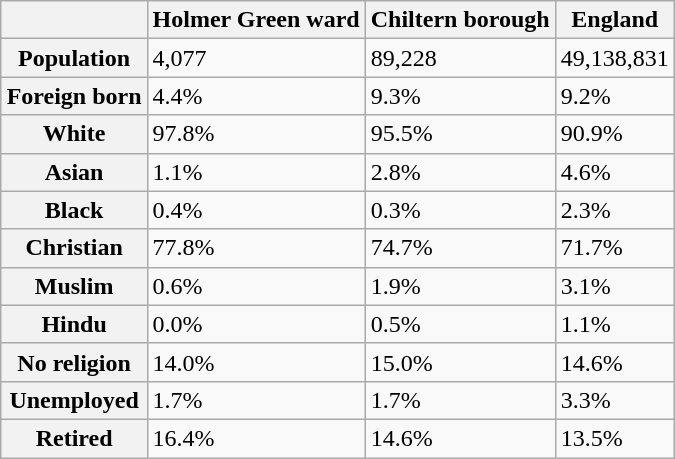<table class="wikitable" id="toc" cellspacing="3" style="float: right; margin-left: 2em">
<tr>
<th></th>
<th>Holmer Green ward</th>
<th>Chiltern borough</th>
<th>England</th>
</tr>
<tr>
<th>Population</th>
<td>4,077</td>
<td>89,228</td>
<td>49,138,831</td>
</tr>
<tr>
<th>Foreign born</th>
<td>4.4%</td>
<td>9.3%</td>
<td>9.2%</td>
</tr>
<tr>
<th>White</th>
<td>97.8%</td>
<td>95.5%</td>
<td>90.9%</td>
</tr>
<tr>
<th>Asian</th>
<td>1.1%</td>
<td>2.8%</td>
<td>4.6%</td>
</tr>
<tr>
<th>Black</th>
<td>0.4%</td>
<td>0.3%</td>
<td>2.3%</td>
</tr>
<tr>
<th>Christian</th>
<td>77.8%</td>
<td>74.7%</td>
<td>71.7%</td>
</tr>
<tr>
<th>Muslim</th>
<td>0.6%</td>
<td>1.9%</td>
<td>3.1%</td>
</tr>
<tr>
<th>Hindu</th>
<td>0.0%</td>
<td>0.5%</td>
<td>1.1%</td>
</tr>
<tr>
<th>No religion</th>
<td>14.0%</td>
<td>15.0%</td>
<td>14.6%</td>
</tr>
<tr>
<th>Unemployed</th>
<td>1.7%</td>
<td>1.7%</td>
<td>3.3%</td>
</tr>
<tr>
<th>Retired</th>
<td>16.4%</td>
<td>14.6%</td>
<td>13.5%</td>
</tr>
</table>
